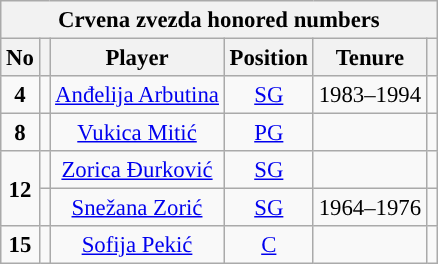<table class="wikitable sortable" style="text-align:center; font-size:95%;">
<tr>
<th colspan=6>Crvena zvezda honored numbers</th>
</tr>
<tr>
<th>No</th>
<th></th>
<th>Player</th>
<th>Position</th>
<th>Tenure</th>
<th></th>
</tr>
<tr>
<td><strong>4</strong></td>
<td></td>
<td><a href='#'>Anđelija Arbutina</a></td>
<td><a href='#'>SG</a></td>
<td>1983–1994</td>
<td></td>
</tr>
<tr>
<td><strong>8</strong></td>
<td></td>
<td><a href='#'>Vukica Mitić</a></td>
<td><a href='#'>PG</a></td>
<td></td>
<td></td>
</tr>
<tr>
<td rowspan=2><strong>12</strong></td>
<td></td>
<td><a href='#'>Zorica Ðurković</a></td>
<td><a href='#'>SG</a></td>
<td></td>
<td></td>
</tr>
<tr>
<td></td>
<td><a href='#'>Snežana Zorić</a></td>
<td><a href='#'>SG</a></td>
<td>1964–1976</td>
<td></td>
</tr>
<tr>
<td><strong>15</strong></td>
<td></td>
<td><a href='#'>Sofija Pekić</a></td>
<td><a href='#'>C</a></td>
<td></td>
<td></td>
</tr>
</table>
